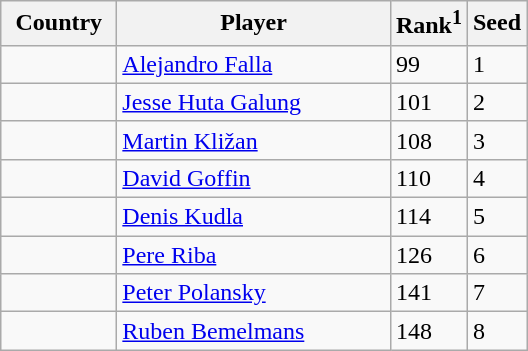<table class="sortable wikitable">
<tr>
<th width="70">Country</th>
<th width="175">Player</th>
<th>Rank<sup>1</sup></th>
<th>Seed</th>
</tr>
<tr>
<td></td>
<td><a href='#'>Alejandro Falla</a></td>
<td>99</td>
<td>1</td>
</tr>
<tr>
<td></td>
<td><a href='#'>Jesse Huta Galung</a></td>
<td>101</td>
<td>2</td>
</tr>
<tr>
<td></td>
<td><a href='#'>Martin Kližan</a></td>
<td>108</td>
<td>3</td>
</tr>
<tr>
<td></td>
<td><a href='#'>David Goffin</a></td>
<td>110</td>
<td>4</td>
</tr>
<tr>
<td></td>
<td><a href='#'>Denis Kudla</a></td>
<td>114</td>
<td>5</td>
</tr>
<tr>
<td></td>
<td><a href='#'>Pere Riba</a></td>
<td>126</td>
<td>6</td>
</tr>
<tr>
<td></td>
<td><a href='#'>Peter Polansky</a></td>
<td>141</td>
<td>7</td>
</tr>
<tr>
<td></td>
<td><a href='#'>Ruben Bemelmans</a></td>
<td>148</td>
<td>8</td>
</tr>
</table>
